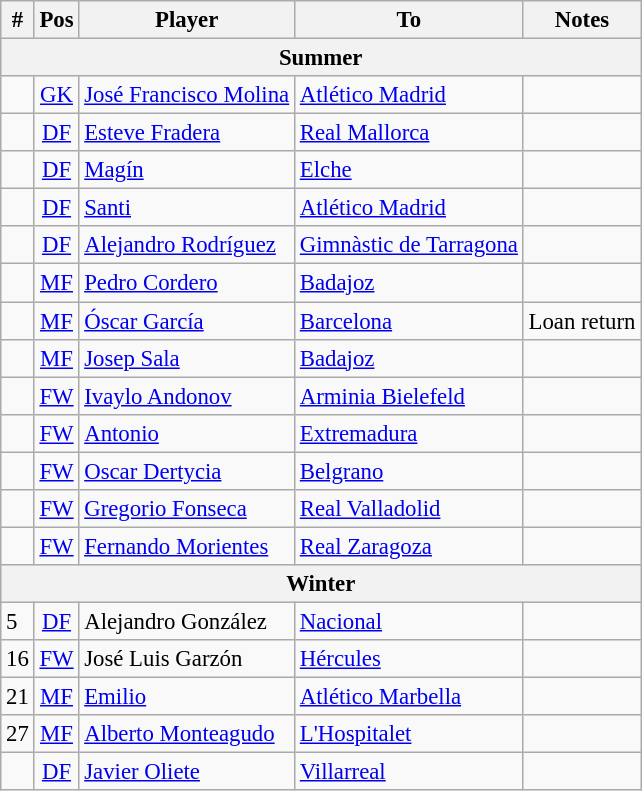<table class="wikitable" style="font-size:95%; text-align:left;">
<tr>
<th>#</th>
<th>Pos</th>
<th>Player</th>
<th>To</th>
<th>Notes</th>
</tr>
<tr>
<th colspan="5">Summer</th>
</tr>
<tr>
<td></td>
<td align="center"><a href='#'>GK</a></td>
<td> <a href='#'>José Francisco Molina</a></td>
<td> <a href='#'>Atlético Madrid</a></td>
<td></td>
</tr>
<tr>
<td></td>
<td align="center"><a href='#'>DF</a></td>
<td> <a href='#'>Esteve Fradera</a></td>
<td> <a href='#'>Real Mallorca</a></td>
<td></td>
</tr>
<tr>
<td></td>
<td align="center"><a href='#'>DF</a></td>
<td> <a href='#'>Magín</a></td>
<td> <a href='#'>Elche</a></td>
<td></td>
</tr>
<tr>
<td></td>
<td align="center"><a href='#'>DF</a></td>
<td> <a href='#'>Santi</a></td>
<td> <a href='#'>Atlético Madrid</a></td>
<td></td>
</tr>
<tr>
<td></td>
<td align="center"><a href='#'>DF</a></td>
<td> <a href='#'>Alejandro Rodríguez</a></td>
<td> <a href='#'>Gimnàstic de Tarragona</a></td>
<td></td>
</tr>
<tr>
<td></td>
<td align="center"><a href='#'>MF</a></td>
<td> <a href='#'>Pedro Cordero</a></td>
<td> <a href='#'>Badajoz</a></td>
<td></td>
</tr>
<tr>
<td></td>
<td align="center"><a href='#'>MF</a></td>
<td> <a href='#'>Óscar García</a></td>
<td> <a href='#'>Barcelona</a></td>
<td>Loan return</td>
</tr>
<tr>
<td></td>
<td align="center"><a href='#'>MF</a></td>
<td> <a href='#'>Josep Sala</a></td>
<td> <a href='#'>Badajoz</a></td>
<td></td>
</tr>
<tr>
<td></td>
<td align="center"><a href='#'>FW</a></td>
<td> <a href='#'>Ivaylo Andonov</a></td>
<td> <a href='#'>Arminia Bielefeld</a></td>
<td></td>
</tr>
<tr>
<td></td>
<td align="center"><a href='#'>FW</a></td>
<td> <a href='#'>Antonio</a></td>
<td> <a href='#'>Extremadura</a></td>
<td></td>
</tr>
<tr>
<td></td>
<td align="center"><a href='#'>FW</a></td>
<td> <a href='#'>Oscar Dertycia</a></td>
<td> <a href='#'>Belgrano</a></td>
<td></td>
</tr>
<tr>
<td></td>
<td align="center"><a href='#'>FW</a></td>
<td> <a href='#'>Gregorio Fonseca</a></td>
<td> <a href='#'>Real Valladolid</a></td>
<td></td>
</tr>
<tr>
<td></td>
<td align="center"><a href='#'>FW</a></td>
<td> <a href='#'>Fernando Morientes</a></td>
<td> <a href='#'>Real Zaragoza</a></td>
<td></td>
</tr>
<tr>
<th colspan="5">Winter</th>
</tr>
<tr>
<td>5</td>
<td align="center"><a href='#'>DF</a></td>
<td> Alejandro González</td>
<td> <a href='#'>Nacional</a></td>
<td></td>
</tr>
<tr>
<td>16</td>
<td align="center"><a href='#'>FW</a></td>
<td> José Luis Garzón</td>
<td> <a href='#'>Hércules</a></td>
<td></td>
</tr>
<tr>
<td>21</td>
<td align="center"><a href='#'>MF</a></td>
<td> <a href='#'>Emilio</a></td>
<td> <a href='#'>Atlético Marbella</a></td>
<td></td>
</tr>
<tr>
<td>27</td>
<td align="center"><a href='#'>MF</a></td>
<td> <a href='#'>Alberto Monteagudo</a></td>
<td> <a href='#'>L'Hospitalet</a></td>
<td></td>
</tr>
<tr>
<td></td>
<td align="center"><a href='#'>DF</a></td>
<td> <a href='#'>Javier Oliete</a></td>
<td> <a href='#'>Villarreal</a></td>
<td></td>
</tr>
</table>
